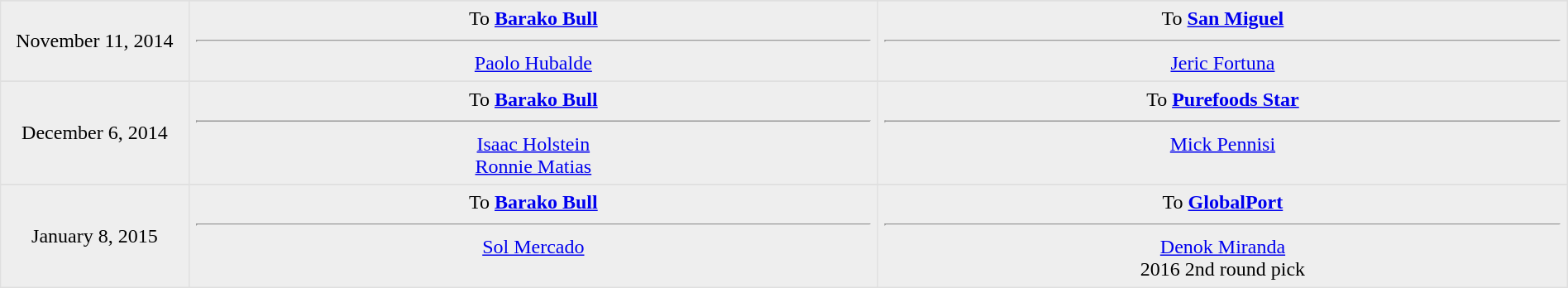<table border=1 style="border-collapse:collapse; text-align: center; width: 100%" bordercolor="#DFDFDF"  cellpadding="5">
<tr>
</tr>
<tr bgcolor="eeeeee">
<td style="width:12%">November 11, 2014<br></td>
<td style="width:44%" valign="top">To <strong><a href='#'>Barako Bull</a></strong><hr><a href='#'>Paolo Hubalde</a></td>
<td style="width:44%" valign="top">To <strong><a href='#'>San Miguel</a></strong><hr><a href='#'>Jeric Fortuna</a></td>
</tr>
<tr>
</tr>
<tr bgcolor="eeeeee">
<td style="width:12%">December 6, 2014<br></td>
<td style="width:44%" valign="top">To <strong><a href='#'>Barako Bull</a></strong><hr><a href='#'>Isaac Holstein</a><br><a href='#'>Ronnie Matias</a></td>
<td style="width:44%" valign="top">To <strong><a href='#'>Purefoods Star</a></strong><hr><a href='#'>Mick Pennisi</a></td>
</tr>
<tr>
</tr>
<tr bgcolor="eeeeee">
<td style="width:12%">January 8, 2015<br></td>
<td style="width:44%" valign="top">To <strong><a href='#'>Barako Bull</a></strong><hr><a href='#'>Sol Mercado</a></td>
<td style="width:44%" valign="top">To <strong><a href='#'>GlobalPort</a></strong><hr><a href='#'>Denok Miranda</a><br>2016 2nd round pick</td>
</tr>
</table>
